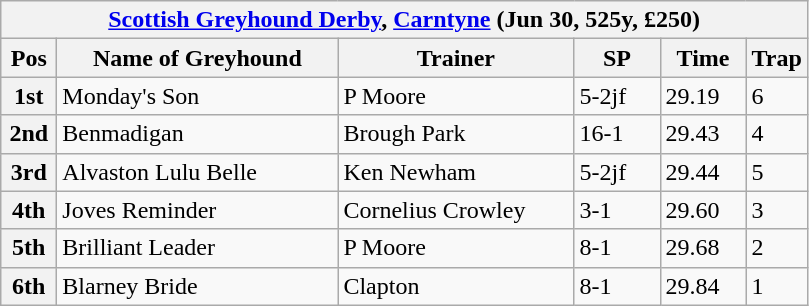<table class="wikitable">
<tr>
<th colspan="6"><a href='#'>Scottish Greyhound Derby</a>, <a href='#'>Carntyne</a> (Jun 30, 525y, £250)</th>
</tr>
<tr>
<th width=30>Pos</th>
<th width=180>Name of Greyhound</th>
<th width=150>Trainer</th>
<th width=50>SP</th>
<th width=50>Time</th>
<th width=30>Trap</th>
</tr>
<tr>
<th>1st</th>
<td>Monday's Son</td>
<td>P Moore</td>
<td>5-2jf</td>
<td>29.19</td>
<td>6</td>
</tr>
<tr>
<th>2nd</th>
<td>Benmadigan</td>
<td>Brough Park</td>
<td>16-1</td>
<td>29.43</td>
<td>4</td>
</tr>
<tr>
<th>3rd</th>
<td>Alvaston Lulu Belle</td>
<td>Ken Newham</td>
<td>5-2jf</td>
<td>29.44</td>
<td>5</td>
</tr>
<tr>
<th>4th</th>
<td>Joves Reminder</td>
<td>Cornelius Crowley</td>
<td>3-1</td>
<td>29.60</td>
<td>3</td>
</tr>
<tr>
<th>5th</th>
<td>Brilliant Leader</td>
<td>P Moore</td>
<td>8-1</td>
<td>29.68</td>
<td>2</td>
</tr>
<tr>
<th>6th</th>
<td>Blarney Bride</td>
<td>Clapton</td>
<td>8-1</td>
<td>29.84</td>
<td>1</td>
</tr>
</table>
